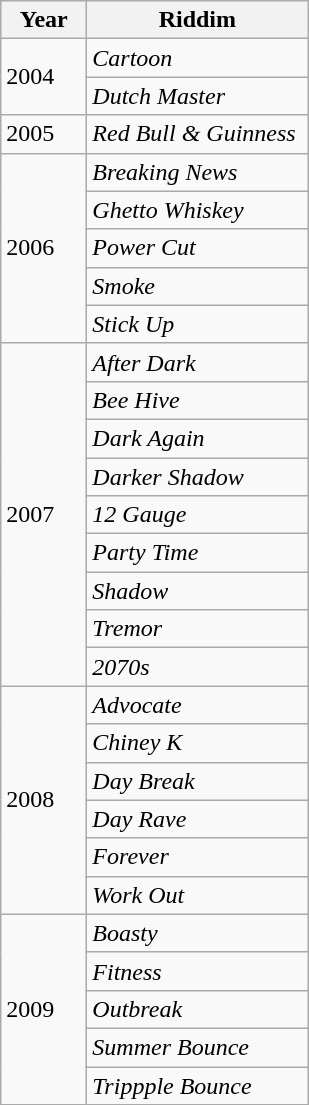<table class="wikitable">
<tr>
<th width="50">Year</th>
<th width="140">Riddim</th>
</tr>
<tr>
<td rowspan="2">2004</td>
<td><em>Cartoon</em></td>
</tr>
<tr>
<td><em>Dutch Master</em></td>
</tr>
<tr>
<td>2005</td>
<td><em>Red Bull & Guinness</em></td>
</tr>
<tr>
<td rowspan="5">2006</td>
<td><em>Breaking News</em></td>
</tr>
<tr>
<td><em>Ghetto Whiskey</em></td>
</tr>
<tr>
<td><em>Power Cut</em></td>
</tr>
<tr>
<td><em>Smoke</em></td>
</tr>
<tr>
<td><em>Stick Up</em></td>
</tr>
<tr>
<td rowspan="9">2007</td>
<td><em>After Dark</em></td>
</tr>
<tr>
<td><em>Bee Hive</em></td>
</tr>
<tr>
<td><em>Dark Again</em></td>
</tr>
<tr>
<td><em>Darker Shadow</em></td>
</tr>
<tr>
<td><em>12 Gauge</em></td>
</tr>
<tr>
<td><em>Party Time</em></td>
</tr>
<tr>
<td><em>Shadow</em></td>
</tr>
<tr>
<td><em>Tremor</em></td>
</tr>
<tr>
<td><em>2070s</em></td>
</tr>
<tr>
<td rowspan="6">2008</td>
<td><em>Advocate</em></td>
</tr>
<tr>
<td><em>Chiney K</em></td>
</tr>
<tr>
<td><em>Day Break</em></td>
</tr>
<tr>
<td><em>Day Rave</em></td>
</tr>
<tr>
<td><em>Forever</em></td>
</tr>
<tr>
<td><em>Work Out</em></td>
</tr>
<tr>
<td rowspan="5">2009</td>
<td><em>Boasty</em></td>
</tr>
<tr>
<td><em>Fitness</em></td>
</tr>
<tr>
<td><em>Outbreak</em></td>
</tr>
<tr>
<td><em>Summer Bounce</em></td>
</tr>
<tr>
<td><em>Trippple Bounce</em></td>
</tr>
<tr>
</tr>
</table>
